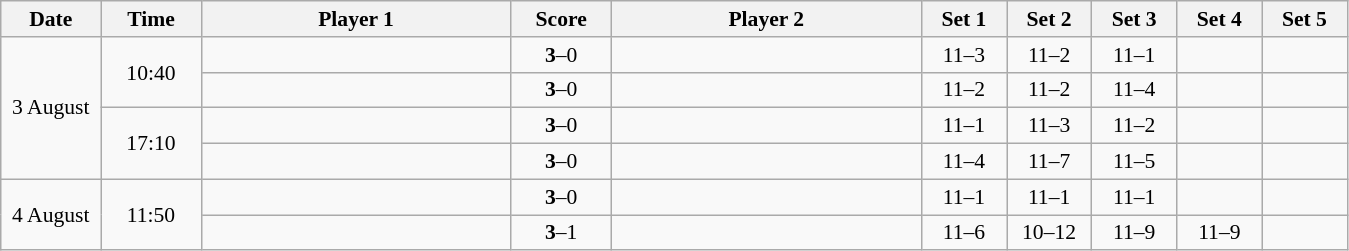<table class="wikitable" style="text-align: center; font-size:90% ">
<tr>
<th width="60">Date</th>
<th width="60">Time</th>
<th align="right" width="200">Player 1</th>
<th width="60">Score</th>
<th align="left" width="200">Player 2</th>
<th width="50">Set 1</th>
<th width="50">Set 2</th>
<th width="50">Set 3</th>
<th width="50">Set 4</th>
<th width="50">Set 5</th>
</tr>
<tr>
<td rowspan=4>3 August</td>
<td rowspan=2>10:40</td>
<td align=left><strong></strong></td>
<td align=center><strong>3</strong>–0</td>
<td align=left></td>
<td>11–3</td>
<td>11–2</td>
<td>11–1</td>
<td></td>
<td></td>
</tr>
<tr>
<td align=left><strong></strong></td>
<td align=center><strong>3</strong>–0</td>
<td align=left></td>
<td>11–2</td>
<td>11–2</td>
<td>11–4</td>
<td></td>
<td></td>
</tr>
<tr>
<td rowspan=2>17:10</td>
<td align=left><strong></strong></td>
<td align=center><strong>3</strong>–0</td>
<td align=left></td>
<td>11–1</td>
<td>11–3</td>
<td>11–2</td>
<td></td>
<td></td>
</tr>
<tr>
<td align=left><strong></strong></td>
<td align=center><strong>3</strong>–0</td>
<td align=left></td>
<td>11–4</td>
<td>11–7</td>
<td>11–5</td>
<td></td>
<td></td>
</tr>
<tr>
<td rowspan=2>4 August</td>
<td rowspan=2>11:50</td>
<td align=left><strong></strong></td>
<td align=center><strong>3</strong>–0</td>
<td align=left></td>
<td>11–1</td>
<td>11–1</td>
<td>11–1</td>
<td></td>
<td></td>
</tr>
<tr>
<td align=left><strong></strong></td>
<td align=center><strong>3</strong>–1</td>
<td align=left></td>
<td>11–6</td>
<td>10–12</td>
<td>11–9</td>
<td>11–9</td>
<td></td>
</tr>
</table>
